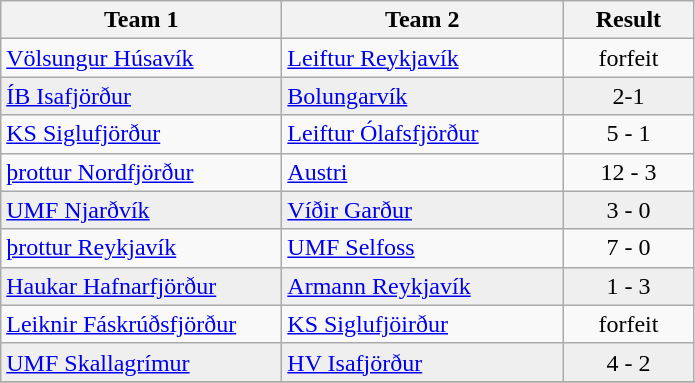<table class="wikitable">
<tr>
<th width="180">Team 1</th>
<th width="180">Team 2</th>
<th width="80">Result</th>
</tr>
<tr>
<td><a href='#'>Völsungur Húsavík</a></td>
<td><a href='#'>Leiftur Reykjavík</a></td>
<td align="center">forfeit</td>
</tr>
<tr style="background:#EFEFEF">
<td><a href='#'>ÍB Isafjörður</a></td>
<td><a href='#'>Bolungarvík</a></td>
<td align="center">2-1</td>
</tr>
<tr>
<td><a href='#'>KS Siglufjörður</a></td>
<td><a href='#'>Leiftur Ólafsfjörður</a></td>
<td align="center">5 - 1</td>
</tr>
<tr>
<td><a href='#'>þrottur Nordfjörður</a></td>
<td><a href='#'>Austri</a></td>
<td align="center">12 - 3</td>
</tr>
<tr style="background:#EFEFEF">
<td><a href='#'>UMF Njarðvík</a></td>
<td><a href='#'>Víðir Garður</a></td>
<td align="center">3 - 0</td>
</tr>
<tr>
<td><a href='#'>þrottur Reykjavík</a></td>
<td><a href='#'>UMF Selfoss</a></td>
<td align="center">7 - 0</td>
</tr>
<tr style="background:#EFEFEF">
<td><a href='#'>Haukar Hafnarfjörður</a></td>
<td><a href='#'>Armann Reykjavík</a></td>
<td align="center">1 - 3</td>
</tr>
<tr>
<td><a href='#'>Leiknir Fáskrúðsfjörður</a></td>
<td><a href='#'>KS Siglufjöirður</a></td>
<td align="center">forfeit</td>
</tr>
<tr style="background:#EFEFEF">
<td><a href='#'>UMF Skallagrímur</a></td>
<td><a href='#'>HV Isafjörður</a></td>
<td align="center">4 - 2</td>
</tr>
<tr>
</tr>
</table>
